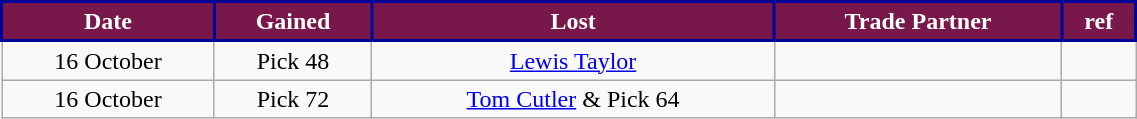<table class="wikitable" style="text-align:center; font-size:100%; width:60%;">
<tr style="color:#FDBE57;">
<th style="background:#78184A; color:white; border: solid #000099 2px;">Date</th>
<th style="background:#78184A; color:white; border: solid #000099 2px;">Gained</th>
<th style="background:#78184A; color:white; border: solid #000099 2px;">Lost</th>
<th style="background:#78184A; color:white; border: solid #000099 2px;">Trade Partner</th>
<th style="background:#78184A; color:white; border: solid #000099 2px;">ref</th>
</tr>
<tr>
<td>16 October</td>
<td>Pick 48</td>
<td><a href='#'>Lewis Taylor</a></td>
<td></td>
<td></td>
</tr>
<tr>
<td>16 October</td>
<td>Pick 72</td>
<td><a href='#'>Tom Cutler</a> & Pick 64</td>
<td></td>
<td></td>
</tr>
</table>
